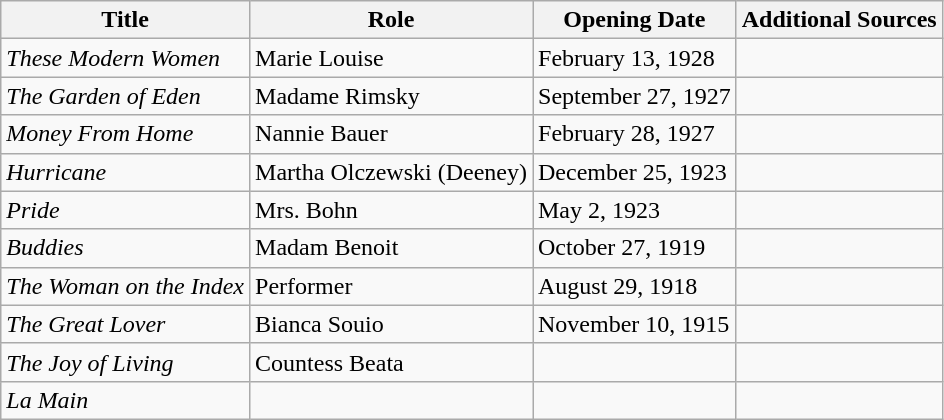<table class="wikitable">
<tr>
<th>Title</th>
<th>Role</th>
<th>Opening Date</th>
<th>Additional Sources</th>
</tr>
<tr>
<td><em>These Modern Women</em></td>
<td>Marie Louise</td>
<td>February 13, 1928</td>
<td></td>
</tr>
<tr>
<td><em>The Garden of Eden</em></td>
<td>Madame Rimsky</td>
<td>September 27, 1927</td>
<td></td>
</tr>
<tr>
<td><em>Money From Home</em></td>
<td>Nannie Bauer</td>
<td>February 28, 1927</td>
<td></td>
</tr>
<tr>
<td><em>Hurricane</em></td>
<td>Martha Olczewski (Deeney)</td>
<td>December 25, 1923</td>
<td></td>
</tr>
<tr>
<td><em>Pride</em></td>
<td>Mrs. Bohn</td>
<td>May 2, 1923</td>
<td></td>
</tr>
<tr>
<td><em>Buddies</em></td>
<td>Madam Benoit</td>
<td>October 27, 1919</td>
<td></td>
</tr>
<tr>
<td><em>The Woman on the Index</em></td>
<td>Performer</td>
<td>August 29, 1918</td>
<td></td>
</tr>
<tr>
<td><em>The Great Lover</em></td>
<td>Bianca Souio</td>
<td>November 10, 1915</td>
<td></td>
</tr>
<tr>
<td><em>The Joy of Living</em></td>
<td>Countess Beata</td>
<td></td>
<td></td>
</tr>
<tr>
<td><em>La Main</em></td>
<td></td>
<td></td>
<td></td>
</tr>
</table>
